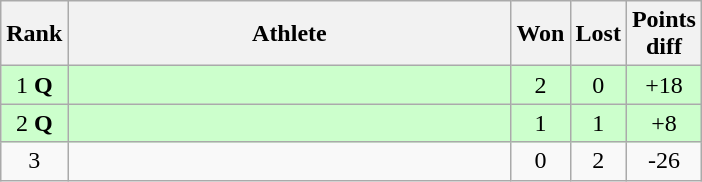<table class="wikitable">
<tr>
<th>Rank</th>
<th style="width:18em">Athlete</th>
<th>Won</th>
<th>Lost</th>
<th>Points<br>diff</th>
</tr>
<tr bgcolor="#ccffcc">
<td align="center">1 <strong>Q</strong></td>
<td><strong></strong></td>
<td align="center">2</td>
<td align="center">0</td>
<td align="center">+18</td>
</tr>
<tr bgcolor="#ccffcc">
<td align="center">2 <strong>Q</strong></td>
<td><strong></strong></td>
<td align="center">1</td>
<td align="center">1</td>
<td align="center">+8</td>
</tr>
<tr>
<td align="center">3 <strong></strong></td>
<td></td>
<td align="center">0</td>
<td align="center">2</td>
<td align="center">-26</td>
</tr>
</table>
